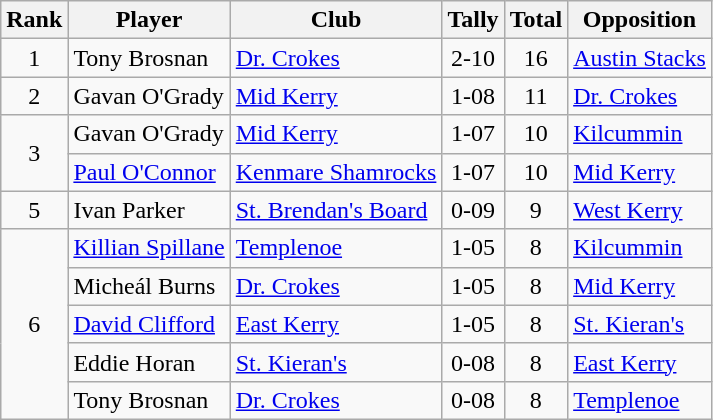<table class="wikitable">
<tr>
<th>Rank</th>
<th>Player</th>
<th>Club</th>
<th>Tally</th>
<th>Total</th>
<th>Opposition</th>
</tr>
<tr>
<td rowspan="1" style="text-align:center;">1</td>
<td>Tony Brosnan</td>
<td><a href='#'>Dr. Crokes</a></td>
<td align=center>2-10</td>
<td align=center>16</td>
<td><a href='#'>Austin Stacks</a></td>
</tr>
<tr>
<td rowspan="1" style="text-align:center;">2</td>
<td>Gavan O'Grady</td>
<td><a href='#'>Mid Kerry</a></td>
<td align=center>1-08</td>
<td align=center>11</td>
<td><a href='#'>Dr. Crokes</a></td>
</tr>
<tr>
<td rowspan="2" style="text-align:center;">3</td>
<td>Gavan O'Grady</td>
<td><a href='#'>Mid Kerry</a></td>
<td align=center>1-07</td>
<td align=center>10</td>
<td><a href='#'>Kilcummin</a></td>
</tr>
<tr>
<td><a href='#'>Paul O'Connor</a></td>
<td><a href='#'>Kenmare Shamrocks</a></td>
<td align=center>1-07</td>
<td align=center>10</td>
<td><a href='#'>Mid Kerry</a></td>
</tr>
<tr>
<td rowspan="1" style="text-align:center;">5</td>
<td>Ivan Parker</td>
<td><a href='#'>St. Brendan's Board</a></td>
<td align=center>0-09</td>
<td align=center>9</td>
<td><a href='#'>West Kerry</a></td>
</tr>
<tr>
<td rowspan="5" style="text-align:center;">6</td>
<td><a href='#'>Killian Spillane</a></td>
<td><a href='#'>Templenoe</a></td>
<td align=center>1-05</td>
<td align=center>8</td>
<td><a href='#'>Kilcummin</a></td>
</tr>
<tr>
<td>Micheál Burns</td>
<td><a href='#'>Dr. Crokes</a></td>
<td align=center>1-05</td>
<td align=center>8</td>
<td><a href='#'>Mid Kerry</a></td>
</tr>
<tr>
<td><a href='#'>David Clifford</a></td>
<td><a href='#'>East Kerry</a></td>
<td align=center>1-05</td>
<td align=center>8</td>
<td><a href='#'>St. Kieran's</a></td>
</tr>
<tr>
<td>Eddie Horan</td>
<td><a href='#'>St. Kieran's</a></td>
<td align=center>0-08</td>
<td align=center>8</td>
<td><a href='#'>East Kerry</a></td>
</tr>
<tr>
<td>Tony Brosnan</td>
<td><a href='#'>Dr. Crokes</a></td>
<td align=center>0-08</td>
<td align=center>8</td>
<td><a href='#'>Templenoe</a></td>
</tr>
</table>
